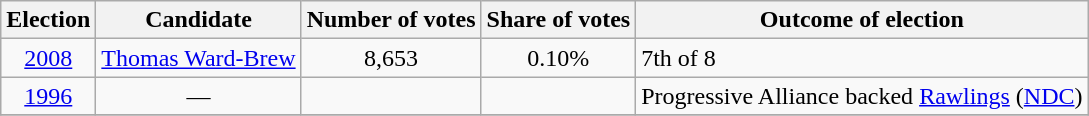<table class="sortable wikitable">
<tr>
<th>Election</th>
<th>Candidate</th>
<th>Number of votes</th>
<th>Share of votes</th>
<th>Outcome of election</th>
</tr>
<tr>
<td align=center><a href='#'>2008</a></td>
<td align=center><a href='#'>Thomas Ward-Brew</a></td>
<td align=center>8,653</td>
<td align=center>0.10%</td>
<td align=left>7th of 8</td>
</tr>
<tr>
<td align=center><a href='#'>1996</a></td>
<td align=center>—</td>
<td align=center></td>
<td align=center></td>
<td align=left>Progressive Alliance backed <a href='#'>Rawlings</a> (<a href='#'>NDC</a>)</td>
</tr>
<tr>
</tr>
</table>
